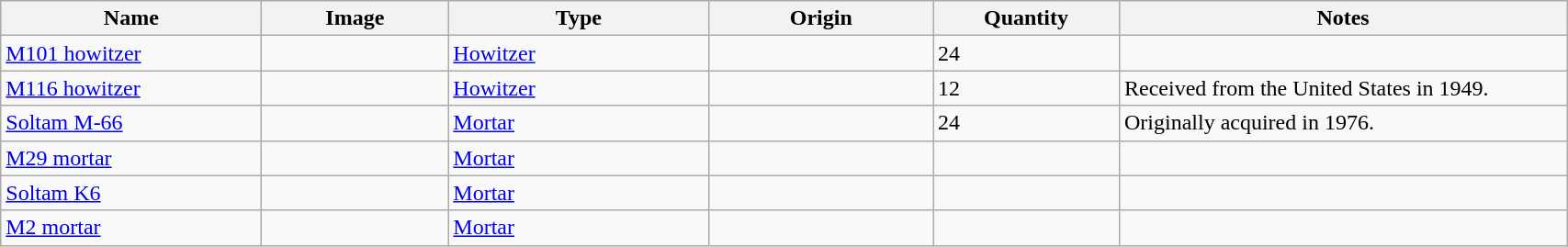<table class="wikitable" style="width:90%;">
<tr>
<th width=14%>Name</th>
<th width=10%>Image</th>
<th width=14%>Type</th>
<th width=12%>Origin</th>
<th width=10%>Quantity</th>
<th width=24%>Notes</th>
</tr>
<tr>
<td><a href='#'>M101 howitzer</a></td>
<td></td>
<td><a href='#'>Howitzer</a></td>
<td></td>
<td>24</td>
<td></td>
</tr>
<tr>
<td><a href='#'>M116 howitzer</a></td>
<td></td>
<td><a href='#'>Howitzer</a></td>
<td></td>
<td>12</td>
<td>Received from the United States in 1949.</td>
</tr>
<tr>
<td><a href='#'>Soltam M-66</a></td>
<td></td>
<td><a href='#'>Mortar</a></td>
<td></td>
<td>24</td>
<td>Originally acquired in 1976.</td>
</tr>
<tr>
<td><a href='#'>M29 mortar</a></td>
<td></td>
<td><a href='#'>Mortar</a></td>
<td></td>
<td></td>
<td></td>
</tr>
<tr>
<td><a href='#'>Soltam K6</a></td>
<td></td>
<td><a href='#'>Mortar</a></td>
<td></td>
<td></td>
<td></td>
</tr>
<tr>
<td><a href='#'>M2 mortar</a></td>
<td></td>
<td><a href='#'>Mortar</a></td>
<td></td>
<td></td>
<td></td>
</tr>
</table>
